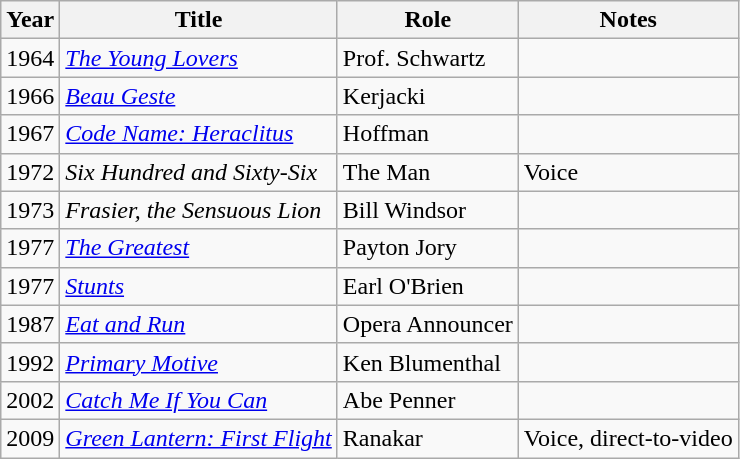<table class="wikitable">
<tr>
<th>Year</th>
<th>Title</th>
<th>Role</th>
<th>Notes</th>
</tr>
<tr>
<td>1964</td>
<td><em><a href='#'>The Young Lovers</a></em></td>
<td>Prof. Schwartz</td>
<td></td>
</tr>
<tr>
<td>1966</td>
<td><em><a href='#'>Beau Geste</a></em></td>
<td>Kerjacki</td>
<td></td>
</tr>
<tr>
<td>1967</td>
<td><em><a href='#'>Code Name: Heraclitus</a></em></td>
<td>Hoffman</td>
<td></td>
</tr>
<tr>
<td>1972</td>
<td><em>Six Hundred and Sixty-Six</em></td>
<td>The Man</td>
<td>Voice</td>
</tr>
<tr>
<td>1973</td>
<td><em>Frasier, the Sensuous Lion</em></td>
<td>Bill Windsor</td>
<td></td>
</tr>
<tr>
<td>1977</td>
<td><em><a href='#'>The Greatest</a></em></td>
<td>Payton Jory</td>
<td></td>
</tr>
<tr>
<td>1977</td>
<td><em><a href='#'>Stunts</a></em></td>
<td>Earl O'Brien</td>
<td></td>
</tr>
<tr>
<td>1987</td>
<td><em><a href='#'>Eat and Run</a></em></td>
<td>Opera Announcer</td>
<td></td>
</tr>
<tr>
<td>1992</td>
<td><em><a href='#'>Primary Motive</a></em></td>
<td>Ken Blumenthal</td>
<td></td>
</tr>
<tr>
<td>2002</td>
<td><em><a href='#'>Catch Me If You Can</a></em></td>
<td>Abe Penner</td>
<td></td>
</tr>
<tr>
<td>2009</td>
<td><em><a href='#'>Green Lantern: First Flight</a></em></td>
<td>Ranakar</td>
<td>Voice, direct-to-video</td>
</tr>
</table>
